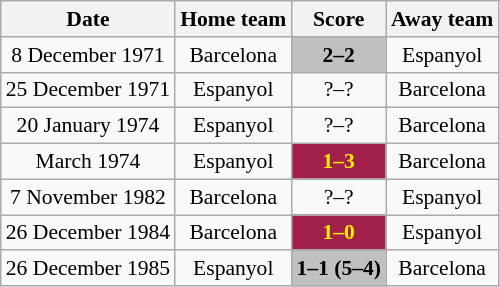<table class="wikitable" style="font-size:90%">
<tr>
<th>Date</th>
<th>Home team</th>
<th>Score</th>
<th>Away team</th>
</tr>
<tr style="text-align:center;">
<td>8 December 1971</td>
<td>Barcelona</td>
<td style="background:silver;"><strong>2–2</strong></td>
<td>Espanyol</td>
</tr>
<tr style="text-align:center;">
<td>25 December 1971</td>
<td>Espanyol</td>
<td>?–?</td>
<td>Barcelona</td>
</tr>
<tr style="text-align:center;">
<td>20 January 1974</td>
<td>Espanyol</td>
<td>?–?</td>
<td>Barcelona</td>
</tr>
<tr style="text-align:center;">
<td>March 1974</td>
<td>Espanyol</td>
<td style="color:#fff000; background:#A2214B"><strong>1–3</strong></td>
<td>Barcelona</td>
</tr>
<tr style="text-align:center;">
<td>7 November 1982</td>
<td>Barcelona</td>
<td>?–?</td>
<td>Espanyol</td>
</tr>
<tr style="text-align:center;">
<td>26 December 1984</td>
<td>Barcelona</td>
<td style="color:#fff000; background:#A2214B"><strong>1–0</strong></td>
<td>Espanyol</td>
</tr>
<tr style="text-align:center;">
<td>26 December 1985</td>
<td>Espanyol</td>
<td style="background:silver;"><strong>1–1 (5–4)</strong></td>
<td>Barcelona</td>
</tr>
</table>
